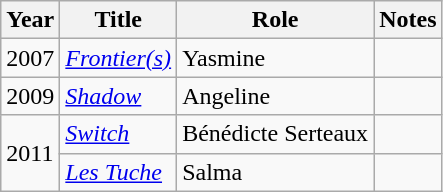<table class="wikitable sortable">
<tr>
<th>Year</th>
<th>Title</th>
<th>Role</th>
<th class="unsortable">Notes</th>
</tr>
<tr>
<td>2007</td>
<td><em><a href='#'>Frontier(s)</a></em></td>
<td>Yasmine</td>
<td></td>
</tr>
<tr>
<td>2009</td>
<td><em><a href='#'>Shadow</a></em></td>
<td>Angeline</td>
<td></td>
</tr>
<tr>
<td rowspan=2>2011</td>
<td><em><a href='#'>Switch</a></em></td>
<td>Bénédicte Serteaux</td>
<td></td>
</tr>
<tr>
<td><em><a href='#'>Les Tuche</a></em></td>
<td>Salma</td>
<td></td>
</tr>
</table>
